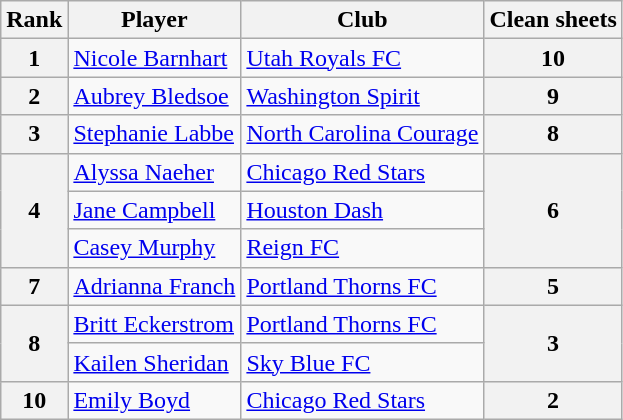<table class="wikitable">
<tr>
<th>Rank</th>
<th>Player</th>
<th>Club</th>
<th>Clean sheets</th>
</tr>
<tr>
<th>1</th>
<td> <a href='#'>Nicole Barnhart</a></td>
<td><a href='#'>Utah Royals FC</a></td>
<th>10</th>
</tr>
<tr>
<th>2</th>
<td> <a href='#'>Aubrey Bledsoe</a></td>
<td><a href='#'>Washington Spirit</a></td>
<th>9</th>
</tr>
<tr>
<th>3</th>
<td> <a href='#'>Stephanie Labbe</a></td>
<td><a href='#'>North Carolina Courage</a></td>
<th>8</th>
</tr>
<tr>
<th rowspan=3>4</th>
<td> <a href='#'>Alyssa Naeher</a></td>
<td><a href='#'>Chicago Red Stars</a></td>
<th rowspan=3>6</th>
</tr>
<tr>
<td> <a href='#'>Jane Campbell</a></td>
<td><a href='#'>Houston Dash</a></td>
</tr>
<tr>
<td> <a href='#'>Casey Murphy</a></td>
<td><a href='#'>Reign FC</a></td>
</tr>
<tr>
<th>7</th>
<td> <a href='#'>Adrianna Franch</a></td>
<td><a href='#'>Portland Thorns FC</a></td>
<th>5</th>
</tr>
<tr>
<th rowspan=2>8</th>
<td> <a href='#'>Britt Eckerstrom</a></td>
<td><a href='#'>Portland Thorns FC</a></td>
<th rowspan=2>3</th>
</tr>
<tr>
<td> <a href='#'>Kailen Sheridan</a></td>
<td><a href='#'>Sky Blue FC</a></td>
</tr>
<tr>
<th>10</th>
<td> <a href='#'>Emily Boyd</a></td>
<td><a href='#'>Chicago Red Stars</a></td>
<th>2</th>
</tr>
</table>
